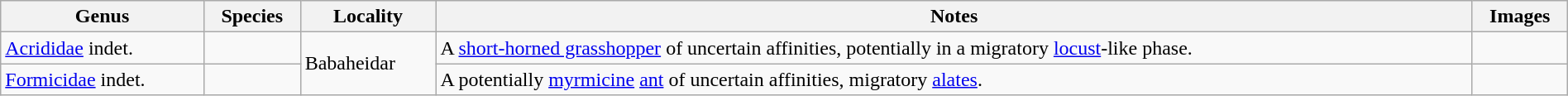<table class="wikitable" align="center" width="100%">
<tr>
<th>Genus</th>
<th>Species</th>
<th>Locality</th>
<th>Notes</th>
<th>Images</th>
</tr>
<tr>
<td><a href='#'>Acrididae</a> indet.</td>
<td></td>
<td rowspan="2">Babaheidar</td>
<td>A <a href='#'>short-horned grasshopper</a> of uncertain affinities, potentially in a migratory <a href='#'>locust</a>-like phase.</td>
<td></td>
</tr>
<tr>
<td><a href='#'>Formicidae</a> indet.</td>
<td></td>
<td>A potentially <a href='#'>myrmicine</a> <a href='#'>ant</a> of uncertain affinities, migratory <a href='#'>alates</a>.</td>
<td></td>
</tr>
</table>
